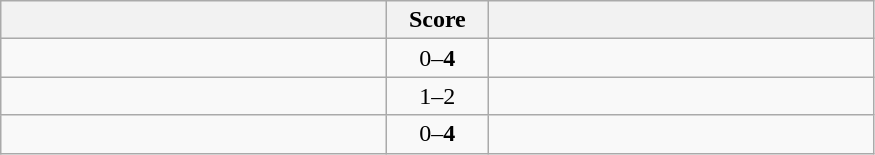<table class="wikitable" style="text-align: center;">
<tr>
<th width=250></th>
<th width=60>Score</th>
<th width=250></th>
</tr>
<tr>
<td align=left></td>
<td>0–<strong>4</strong></td>
<td align=left><strong></td>
</tr>
<tr>
<td align=left></td>
<td>1–</strong>2<strong></td>
<td align=left></strong></td>
</tr>
<tr>
<td align=left></td>
<td>0–<strong>4</strong></td>
<td align=left><strong></td>
</tr>
</table>
